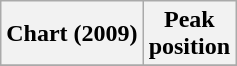<table class="wikitable sortable plainrowheaders" style="text-align:center">
<tr>
<th scope="col">Chart (2009)</th>
<th scope="col">Peak<br>position</th>
</tr>
<tr>
</tr>
</table>
